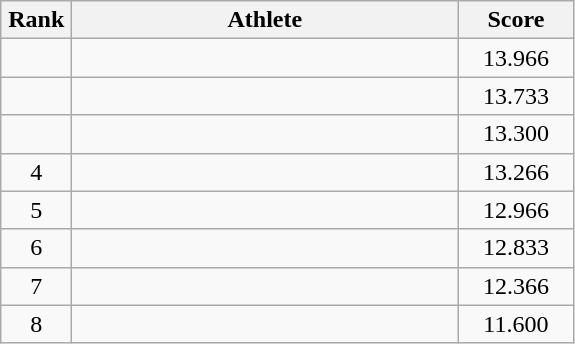<table class=wikitable style="text-align:center">
<tr>
<th width=40>Rank</th>
<th width=250>Athlete</th>
<th width=70>Score</th>
</tr>
<tr>
<td></td>
<td align=left></td>
<td>13.966</td>
</tr>
<tr>
<td></td>
<td align=left></td>
<td>13.733</td>
</tr>
<tr>
<td></td>
<td align=left></td>
<td>13.300</td>
</tr>
<tr>
<td>4</td>
<td align=left></td>
<td>13.266</td>
</tr>
<tr>
<td>5</td>
<td align=left></td>
<td>12.966</td>
</tr>
<tr>
<td>6</td>
<td align=left></td>
<td>12.833</td>
</tr>
<tr>
<td>7</td>
<td align=left></td>
<td>12.366</td>
</tr>
<tr>
<td>8</td>
<td align=left></td>
<td>11.600</td>
</tr>
</table>
